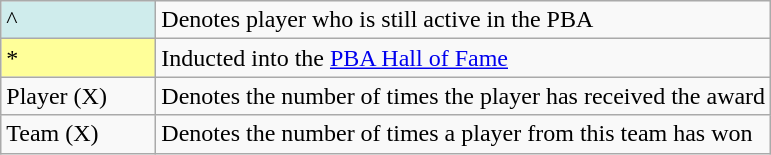<table class="wikitable">
<tr>
<td style="background-color:#CFECEC; border:1px solid #aaaaaa; width:6em">^</td>
<td>Denotes player who is still active in the PBA</td>
</tr>
<tr>
<td style="background-color:#FFFF99; border:1px solid #aaaaaa; width:6em">*</td>
<td>Inducted into the <a href='#'>PBA Hall of Fame</a></td>
</tr>
<tr>
<td>Player (X)</td>
<td>Denotes the number of times the player has received the award</td>
</tr>
<tr>
<td>Team (X)</td>
<td>Denotes the number of times a player from this team has won</td>
</tr>
</table>
